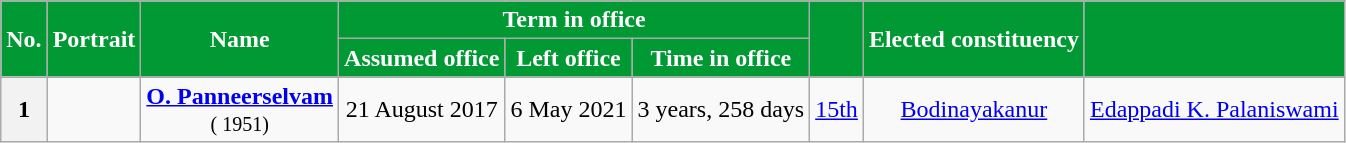<table class="wikitable sortable" style="text-align:center;">
<tr>
<th rowspan=2 style="background-color:#009933;color:white">No.</th>
<th rowspan=2 style="background-color:#009933;color:white">Portrait</th>
<th rowspan=2 style="background-color:#009933;color:white">Name<br></th>
<th colspan=3 style="background-color:#009933;color:white">Term in office</th>
<th rowspan=2 style="background-color:#009933;color:white"><a href='#'></a><br></th>
<th rowspan=2 style="background-color:#009933;color:white">Elected constituency</th>
<th rowspan=2 style="background-color:#009933;color:white"><a href='#'></a></th>
</tr>
<tr>
<th style="background-color:#009933;color:white">Assumed office</th>
<th style="background-color:#009933;color:white">Left office</th>
<th style="background-color:#009933;color:white">Time in office</th>
</tr>
<tr>
<th>1</th>
<td></td>
<td><strong><a href='#'>O. Panneerselvam</a></strong><br><small>( 1951)</small></td>
<td>21 August 2017</td>
<td>6 May 2021</td>
<td>3 years, 258 days</td>
<td><a href='#'>15th</a><br></td>
<td><a href='#'>Bodinayakanur</a></td>
<td><a href='#'>Edappadi K. Palaniswami</a></td>
</tr>
</table>
